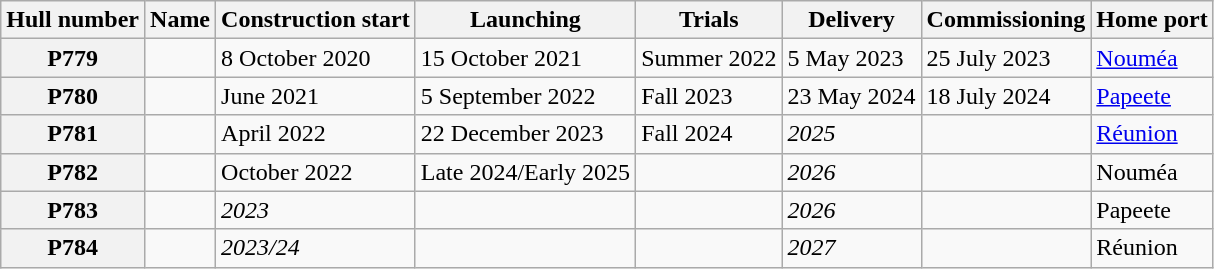<table class="wikitable">
<tr>
<th scope="col">Hull number</th>
<th scope="col">Name</th>
<th scope="col">Construction start</th>
<th scope="col">Launching</th>
<th scope="col">Trials</th>
<th scope="col">Delivery</th>
<th scope="col">Commissioning</th>
<th scope="col">Home port</th>
</tr>
<tr>
<th scope="row">P779</th>
<td></td>
<td>8 October 2020</td>
<td>15 October 2021</td>
<td>Summer 2022</td>
<td>5 May 2023</td>
<td>25 July 2023</td>
<td><a href='#'>Nouméa</a></td>
</tr>
<tr>
<th scope="row">P780</th>
<td></td>
<td>June 2021</td>
<td>5 September 2022</td>
<td>Fall 2023</td>
<td>23 May 2024</td>
<td>18 July 2024</td>
<td><a href='#'>Papeete</a></td>
</tr>
<tr>
<th scope="row">P781</th>
<td></td>
<td>April 2022</td>
<td>22 December 2023</td>
<td>Fall 2024</td>
<td><em>2025</em></td>
<td></td>
<td><a href='#'>Réunion</a></td>
</tr>
<tr>
<th scope="row">P782</th>
<td></td>
<td>October 2022</td>
<td>Late 2024/Early 2025</td>
<td></td>
<td><em>2026</em></td>
<td></td>
<td>Nouméa</td>
</tr>
<tr>
<th scope="row">P783</th>
<td></td>
<td><em>2023</em></td>
<td></td>
<td></td>
<td><em>2026</em></td>
<td></td>
<td>Papeete</td>
</tr>
<tr>
<th scope="row">P784</th>
<td></td>
<td><em>2023/24</em></td>
<td></td>
<td></td>
<td><em>2027</em></td>
<td></td>
<td>Réunion</td>
</tr>
</table>
